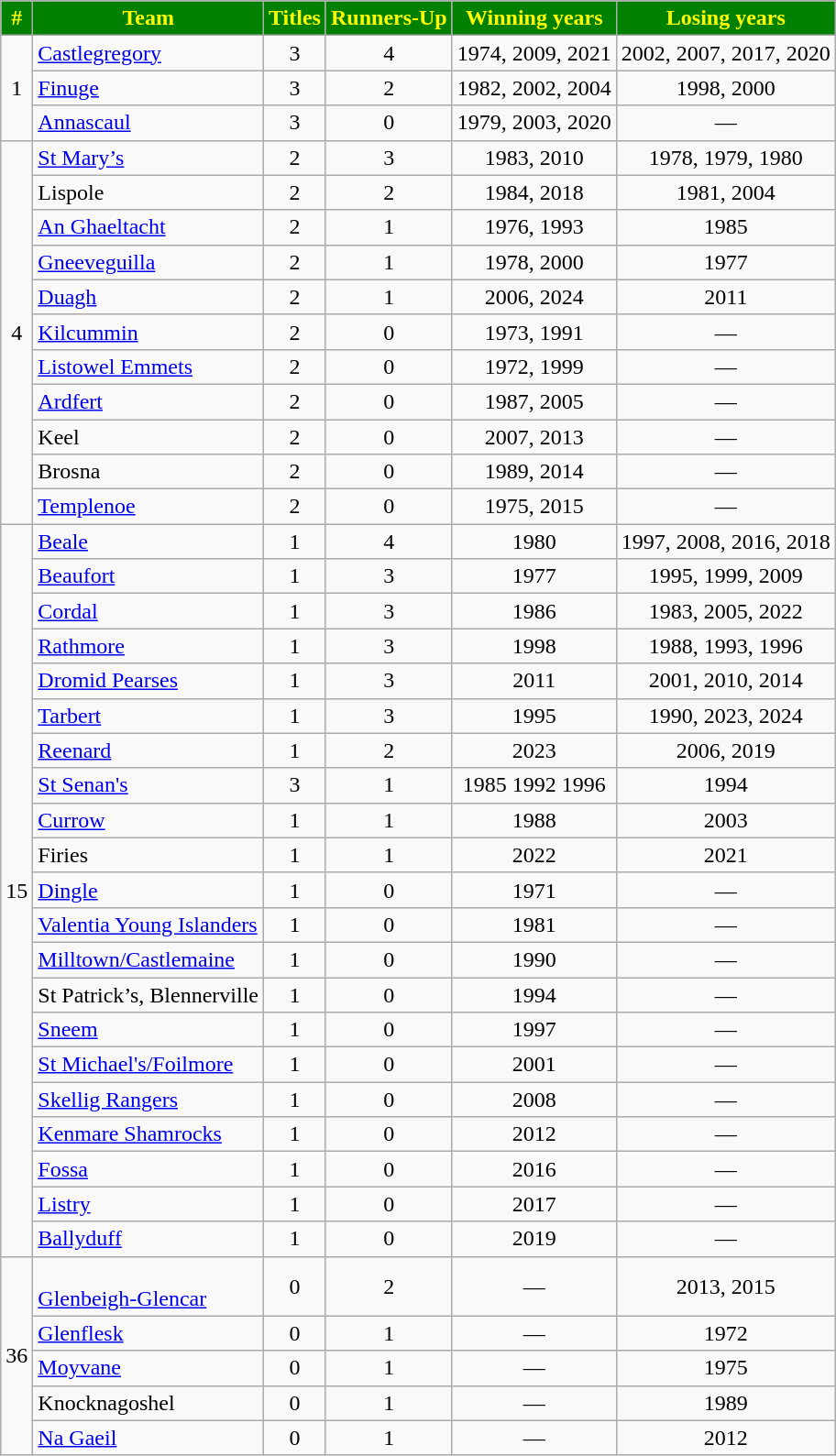<table class="wikitable sortable" style="text-align:center;">
<tr>
<th style="background:green;color:yellow">#</th>
<th style="background:green;color:yellow">Team</th>
<th style="background:green;color:yellow">Titles</th>
<th style="background:green;color:yellow">Runners-Up</th>
<th style="background:green;color:yellow">Winning years</th>
<th style="background:green;color:yellow">Losing years</th>
</tr>
<tr>
<td rowspan="3">1</td>
<td style="text-align:left"> <a href='#'>Castlegregory</a></td>
<td>3</td>
<td>4</td>
<td>1974, 2009, 2021</td>
<td>2002, 2007, 2017, 2020</td>
</tr>
<tr>
<td style="text-align:left"> <a href='#'>Finuge</a></td>
<td>3</td>
<td>2</td>
<td>1982, 2002, 2004</td>
<td>1998, 2000</td>
</tr>
<tr>
<td style="text-align:left"> <a href='#'>Annascaul</a></td>
<td>3</td>
<td>0</td>
<td>1979, 2003, 2020</td>
<td>—</td>
</tr>
<tr>
<td rowspan="11">4</td>
<td style="text-align:left"> <a href='#'>St Mary’s</a></td>
<td>2</td>
<td>3</td>
<td>1983, 2010</td>
<td>1978, 1979, 1980</td>
</tr>
<tr>
<td style="text-align:left"> Lispole</td>
<td>2</td>
<td>2</td>
<td>1984, 2018</td>
<td>1981, 2004</td>
</tr>
<tr>
<td style="text-align:left"> <a href='#'>An Ghaeltacht</a></td>
<td>2</td>
<td>1</td>
<td>1976, 1993</td>
<td>1985</td>
</tr>
<tr>
<td style="text-align:left"> <a href='#'>Gneeveguilla</a></td>
<td>2</td>
<td>1</td>
<td>1978, 2000</td>
<td>1977</td>
</tr>
<tr>
<td style="text-align:left"> <a href='#'>Duagh</a></td>
<td>2</td>
<td>1</td>
<td>2006, 2024</td>
<td>2011</td>
</tr>
<tr>
<td style="text-align:left"> <a href='#'>Kilcummin</a></td>
<td>2</td>
<td>0</td>
<td>1973, 1991</td>
<td>—</td>
</tr>
<tr>
<td style="text-align:left"> <a href='#'>Listowel Emmets</a></td>
<td>2</td>
<td>0</td>
<td>1972, 1999</td>
<td>—</td>
</tr>
<tr>
<td style="text-align:left"> <a href='#'>Ardfert</a></td>
<td>2</td>
<td>0</td>
<td>1987, 2005</td>
<td>—</td>
</tr>
<tr>
<td style="text-align:left"> Keel</td>
<td>2</td>
<td>0</td>
<td>2007, 2013</td>
<td>—</td>
</tr>
<tr>
<td style="text-align:left"> Brosna</td>
<td>2</td>
<td>0</td>
<td>1989, 2014</td>
<td>—</td>
</tr>
<tr>
<td style="text-align:left"> <a href='#'>Templenoe</a></td>
<td>2</td>
<td>0</td>
<td>1975, 2015</td>
<td>—</td>
</tr>
<tr>
<td rowspan="21">15</td>
<td style="text-align:left"> <a href='#'>Beale</a></td>
<td>1</td>
<td>4</td>
<td>1980</td>
<td>1997, 2008, 2016, 2018</td>
</tr>
<tr>
<td style="text-align:left"> <a href='#'>Beaufort</a></td>
<td>1</td>
<td>3</td>
<td>1977</td>
<td>1995, 1999, 2009</td>
</tr>
<tr>
<td style="text-align:left"> <a href='#'>Cordal</a></td>
<td>1</td>
<td>3</td>
<td>1986</td>
<td>1983, 2005, 2022</td>
</tr>
<tr>
<td style="text-align:left"> <a href='#'>Rathmore</a></td>
<td>1</td>
<td>3</td>
<td>1998</td>
<td>1988, 1993, 1996</td>
</tr>
<tr>
<td style="text-align:left"> <a href='#'>Dromid Pearses</a></td>
<td>1</td>
<td>3</td>
<td>2011</td>
<td>2001, 2010, 2014</td>
</tr>
<tr>
<td style="text-align:left"> <a href='#'>Tarbert</a></td>
<td>1</td>
<td>3</td>
<td>1995</td>
<td>1990, 2023, 2024</td>
</tr>
<tr>
<td style="text-align:left"> <a href='#'>Reenard</a></td>
<td>1</td>
<td>2</td>
<td>2023</td>
<td>2006, 2019</td>
</tr>
<tr>
<td style="text-align:left"> <a href='#'>St Senan's</a></td>
<td>3</td>
<td>1</td>
<td>1985 1992 1996</td>
<td>1994</td>
</tr>
<tr>
<td style="text-align:left"> <a href='#'>Currow</a></td>
<td>1</td>
<td>1</td>
<td>1988</td>
<td>2003</td>
</tr>
<tr>
<td style="text-align:left"> Firies</td>
<td>1</td>
<td>1</td>
<td>2022</td>
<td>2021</td>
</tr>
<tr>
<td style="text-align:left"> <a href='#'>Dingle</a></td>
<td>1</td>
<td>0</td>
<td>1971</td>
<td>—</td>
</tr>
<tr>
<td style="text-align:left"> <a href='#'>Valentia Young Islanders</a></td>
<td>1</td>
<td>0</td>
<td>1981</td>
<td>—</td>
</tr>
<tr>
<td style="text-align:left"> <a href='#'>Milltown/Castlemaine</a></td>
<td>1</td>
<td>0</td>
<td>1990</td>
<td>—</td>
</tr>
<tr>
<td style="text-align:left"> St Patrick’s, Blennerville</td>
<td>1</td>
<td>0</td>
<td>1994</td>
<td>—</td>
</tr>
<tr>
<td style="text-align:left"> <a href='#'>Sneem</a></td>
<td>1</td>
<td>0</td>
<td>1997</td>
<td>—</td>
</tr>
<tr>
<td style="text-align:left"> <a href='#'>St Michael's/Foilmore</a></td>
<td>1</td>
<td>0</td>
<td>2001</td>
<td>—</td>
</tr>
<tr>
<td style="text-align:left"> <a href='#'>Skellig Rangers</a></td>
<td>1</td>
<td>0</td>
<td>2008</td>
<td>—</td>
</tr>
<tr>
<td style="text-align:left"> <a href='#'>Kenmare Shamrocks</a></td>
<td>1</td>
<td>0</td>
<td>2012</td>
<td>—</td>
</tr>
<tr>
<td style="text-align:left"> <a href='#'>Fossa</a></td>
<td>1</td>
<td>0</td>
<td>2016</td>
<td>—</td>
</tr>
<tr>
<td style="text-align:left"> <a href='#'>Listry</a></td>
<td>1</td>
<td>0</td>
<td>2017</td>
<td>—</td>
</tr>
<tr>
<td style="text-align:left"> <a href='#'>Ballyduff</a></td>
<td>1</td>
<td>0</td>
<td>2019</td>
<td>—</td>
</tr>
<tr>
<td rowspan="5">36</td>
<td style="text-align:left"><br><a href='#'>Glenbeigh-Glencar</a></td>
<td>0</td>
<td>2</td>
<td>—</td>
<td>2013, 2015</td>
</tr>
<tr>
<td style="text-align:left"> <a href='#'>Glenflesk</a></td>
<td>0</td>
<td>1</td>
<td>—</td>
<td>1972</td>
</tr>
<tr>
<td style="text-align:left"> <a href='#'>Moyvane</a></td>
<td>0</td>
<td>1</td>
<td>—</td>
<td>1975</td>
</tr>
<tr>
<td style="text-align:left"> Knocknagoshel</td>
<td>0</td>
<td>1</td>
<td>—</td>
<td>1989</td>
</tr>
<tr>
<td style="text-align:left"> <a href='#'>Na Gaeil</a></td>
<td>0</td>
<td>1</td>
<td>—</td>
<td>2012</td>
</tr>
</table>
